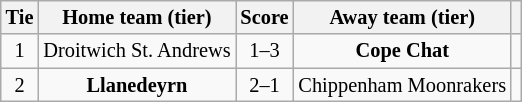<table class="wikitable" style="text-align:center; font-size:85%">
<tr>
<th>Tie</th>
<th>Home team (tier)</th>
<th>Score</th>
<th>Away team (tier)</th>
<th></th>
</tr>
<tr>
<td align="center">1</td>
<td>Droitwich St. Andrews</td>
<td align="center">1–3</td>
<td><strong>Cope Chat</strong></td>
<td></td>
</tr>
<tr>
<td align="center">2</td>
<td><strong>Llanedeyrn</strong></td>
<td align="center">2–1</td>
<td>Chippenham Moonrakers</td>
<td></td>
</tr>
</table>
